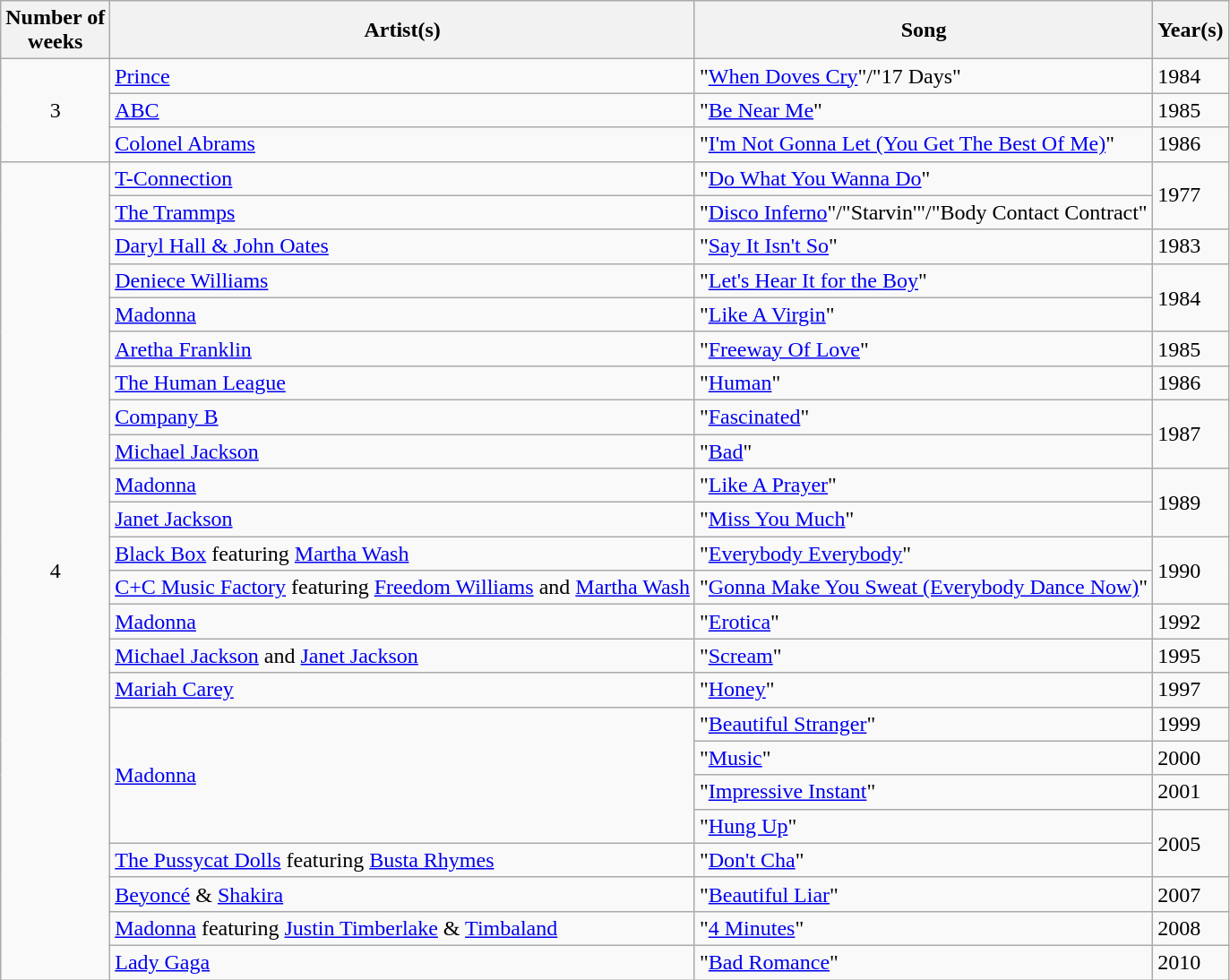<table class="wikitable">
<tr>
<th>Number of <br> weeks</th>
<th>Artist(s)</th>
<th>Song</th>
<th>Year(s)</th>
</tr>
<tr>
<td rowspan=3 style="text-align:center;">3</td>
<td><a href='#'>Prince</a></td>
<td>"<a href='#'>When Doves Cry</a>"/"17 Days"</td>
<td>1984</td>
</tr>
<tr>
<td><a href='#'>ABC</a></td>
<td>"<a href='#'>Be Near Me</a>"</td>
<td>1985</td>
</tr>
<tr>
<td><a href='#'>Colonel Abrams</a></td>
<td>"<a href='#'>I'm Not Gonna Let (You Get The Best Of Me)</a>"</td>
<td>1986</td>
</tr>
<tr>
<td rowspan=24 style="text-align:center;">4</td>
<td><a href='#'>T-Connection</a></td>
<td>"<a href='#'>Do What You Wanna Do</a>"</td>
<td rowspan=2>1977</td>
</tr>
<tr>
<td><a href='#'>The Trammps</a></td>
<td>"<a href='#'>Disco Inferno</a>"/"Starvin'"/"Body Contact Contract"</td>
</tr>
<tr>
<td><a href='#'>Daryl Hall & John Oates</a></td>
<td>"<a href='#'>Say It Isn't So</a>"</td>
<td>1983</td>
</tr>
<tr>
<td><a href='#'>Deniece Williams</a></td>
<td>"<a href='#'>Let's Hear It for the Boy</a>"</td>
<td rowspan=2>1984</td>
</tr>
<tr>
<td><a href='#'>Madonna</a></td>
<td>"<a href='#'>Like A Virgin</a>"</td>
</tr>
<tr>
<td><a href='#'>Aretha Franklin</a></td>
<td>"<a href='#'>Freeway Of Love</a>"</td>
<td>1985</td>
</tr>
<tr>
<td><a href='#'>The Human League</a></td>
<td>"<a href='#'>Human</a>"</td>
<td>1986</td>
</tr>
<tr>
<td><a href='#'>Company B</a></td>
<td>"<a href='#'>Fascinated</a>"</td>
<td rowspan=2>1987</td>
</tr>
<tr>
<td><a href='#'>Michael Jackson</a></td>
<td>"<a href='#'>Bad</a>"</td>
</tr>
<tr>
<td><a href='#'>Madonna</a></td>
<td>"<a href='#'>Like A Prayer</a>"</td>
<td rowspan=2>1989</td>
</tr>
<tr>
<td><a href='#'>Janet Jackson</a></td>
<td>"<a href='#'>Miss You Much</a>"</td>
</tr>
<tr>
<td><a href='#'>Black Box</a> featuring <a href='#'>Martha Wash</a></td>
<td>"<a href='#'>Everybody Everybody</a>"</td>
<td rowspan=2>1990</td>
</tr>
<tr>
<td><a href='#'>C+C Music Factory</a> featuring <a href='#'>Freedom Williams</a> and <a href='#'>Martha Wash</a></td>
<td>"<a href='#'>Gonna Make You Sweat (Everybody Dance Now)</a>"</td>
</tr>
<tr>
<td><a href='#'>Madonna</a></td>
<td>"<a href='#'>Erotica</a>"</td>
<td>1992</td>
</tr>
<tr>
<td><a href='#'>Michael Jackson</a> and <a href='#'>Janet Jackson</a></td>
<td>"<a href='#'>Scream</a>"</td>
<td>1995</td>
</tr>
<tr>
<td><a href='#'>Mariah Carey</a></td>
<td>"<a href='#'>Honey</a>"</td>
<td>1997</td>
</tr>
<tr>
<td rowspan=4><a href='#'>Madonna</a></td>
<td>"<a href='#'>Beautiful Stranger</a>"</td>
<td>1999</td>
</tr>
<tr>
<td>"<a href='#'>Music</a>"</td>
<td>2000</td>
</tr>
<tr>
<td>"<a href='#'>Impressive Instant</a>"</td>
<td>2001</td>
</tr>
<tr>
<td>"<a href='#'>Hung Up</a>"</td>
<td rowspan=2>2005</td>
</tr>
<tr>
<td><a href='#'>The Pussycat Dolls</a> featuring <a href='#'>Busta Rhymes</a></td>
<td>"<a href='#'>Don't Cha</a>"</td>
</tr>
<tr>
<td><a href='#'>Beyoncé</a> & <a href='#'>Shakira</a></td>
<td>"<a href='#'>Beautiful Liar</a>"</td>
<td>2007</td>
</tr>
<tr>
<td><a href='#'>Madonna</a> featuring <a href='#'>Justin Timberlake</a> & <a href='#'>Timbaland</a></td>
<td>"<a href='#'>4 Minutes</a>"</td>
<td>2008</td>
</tr>
<tr>
<td><a href='#'>Lady Gaga</a></td>
<td>"<a href='#'>Bad Romance</a>"</td>
<td>2010</td>
</tr>
</table>
